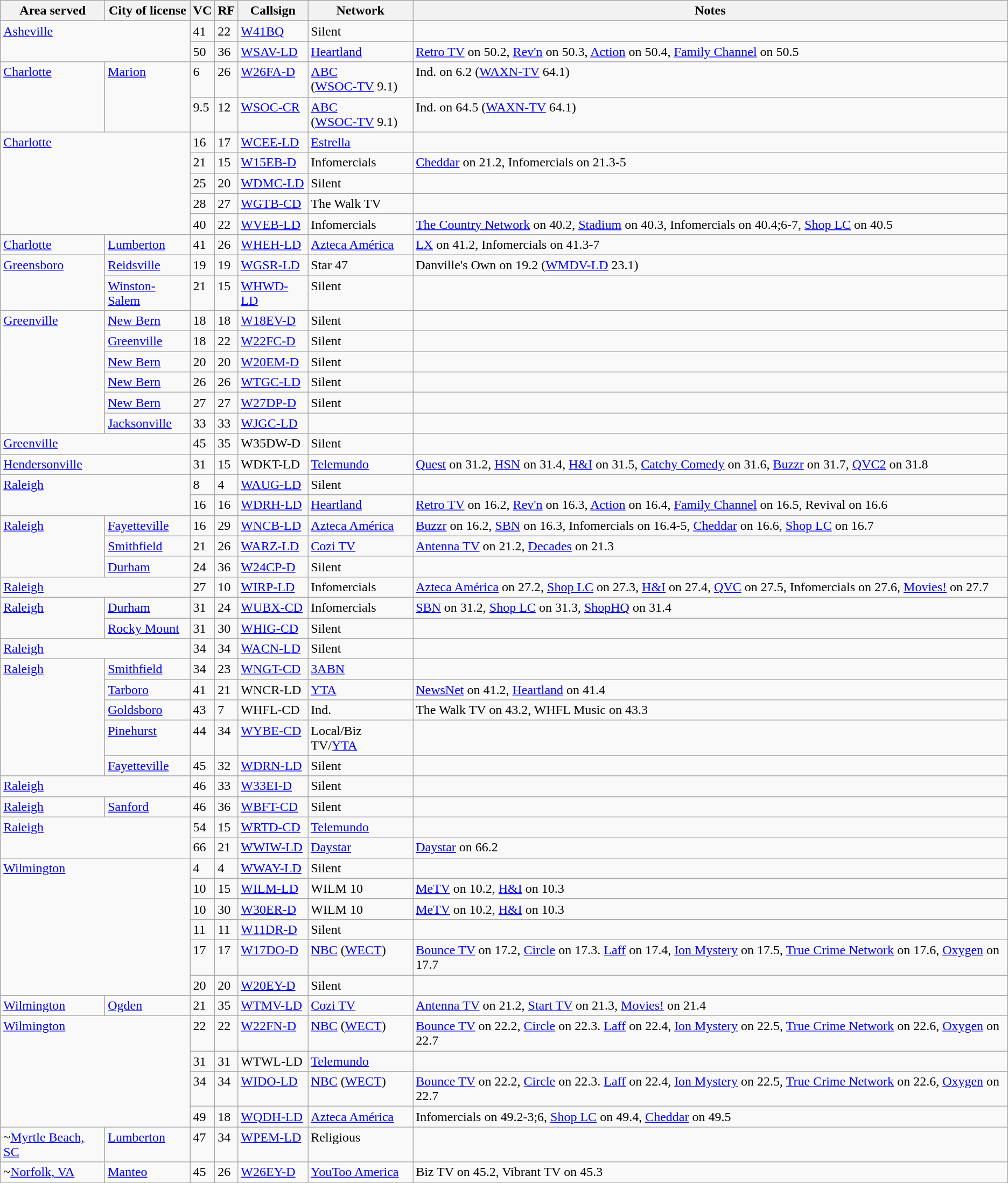<table class="sortable wikitable" style="margin: 1em 1em 1em 0; background: #f9f9f9;">
<tr>
<th>Area served</th>
<th>City of license</th>
<th>VC</th>
<th>RF</th>
<th>Callsign</th>
<th>Network</th>
<th class="unsortable">Notes</th>
</tr>
<tr style="vertical-align: top; text-align: left;">
<td colspan="2" rowspan="2"><a href='#'>Asheville</a></td>
<td>41</td>
<td>22</td>
<td><a href='#'>W41BQ</a></td>
<td>Silent</td>
<td></td>
</tr>
<tr style="vertical-align: top; text-align: left;">
<td>50</td>
<td>36</td>
<td><a href='#'>WSAV-LD</a></td>
<td><a href='#'>Heartland</a></td>
<td><a href='#'>Retro TV</a> on 50.2, <a href='#'>Rev'n</a> on 50.3, <a href='#'>Action</a> on 50.4, <a href='#'>Family Channel</a> on 50.5</td>
</tr>
<tr style="vertical-align: top; text-align: left;">
<td rowspan="2"><a href='#'>Charlotte</a></td>
<td rowspan="2"><a href='#'>Marion</a></td>
<td>6</td>
<td>26</td>
<td><a href='#'>W26FA-D</a></td>
<td><a href='#'>ABC</a><br>(<a href='#'>WSOC-TV</a> 9.1)</td>
<td>Ind. on 6.2 (<a href='#'>WAXN-TV</a> 64.1)</td>
</tr>
<tr style="vertical-align: top; text-align: left;">
<td>9.5</td>
<td>12</td>
<td><a href='#'>WSOC-CR</a></td>
<td><a href='#'>ABC</a><br>(<a href='#'>WSOC-TV</a> 9.1)</td>
<td>Ind. on 64.5 (<a href='#'>WAXN-TV</a> 64.1)</td>
</tr>
<tr style="vertical-align: top; text-align: left;">
<td colspan="2" rowspan="5"><a href='#'>Charlotte</a></td>
<td>16</td>
<td>17</td>
<td><a href='#'>WCEE-LD</a></td>
<td><a href='#'>Estrella</a></td>
<td></td>
</tr>
<tr style="vertical-align: top; text-align: left;">
<td>21</td>
<td>15</td>
<td><a href='#'>W15EB-D</a></td>
<td>Infomercials</td>
<td><a href='#'>Cheddar</a> on 21.2, Infomercials on 21.3-5</td>
</tr>
<tr style="vertical-align: top; text-align: left;">
<td>25</td>
<td>20</td>
<td><a href='#'>WDMC-LD</a></td>
<td>Silent</td>
<td></td>
</tr>
<tr style="vertical-align: top; text-align: left;">
<td>28</td>
<td>27</td>
<td><a href='#'>WGTB-CD</a></td>
<td>The Walk TV</td>
<td></td>
</tr>
<tr style="vertical-align: top; text-align: left;">
<td>40</td>
<td>22</td>
<td><a href='#'>WVEB-LD</a></td>
<td>Infomercials</td>
<td><a href='#'>The Country Network</a> on 40.2, <a href='#'>Stadium</a> on 40.3, Infomercials on 40.4;6-7, <a href='#'>Shop LC</a> on 40.5</td>
</tr>
<tr style="vertical-align: top; text-align: left;">
<td><a href='#'>Charlotte</a></td>
<td><a href='#'>Lumberton</a></td>
<td>41</td>
<td>26</td>
<td><a href='#'>WHEH-LD</a></td>
<td><a href='#'>Azteca América</a></td>
<td><a href='#'>LX</a> on 41.2, Infomercials on 41.3-7</td>
</tr>
<tr style="vertical-align: top; text-align: left;">
<td rowspan="2"><a href='#'>Greensboro</a></td>
<td><a href='#'>Reidsville</a></td>
<td>19</td>
<td>19</td>
<td><a href='#'>WGSR-LD</a></td>
<td>Star 47</td>
<td>Danville's Own on 19.2 (<a href='#'>WMDV-LD</a> 23.1)</td>
</tr>
<tr style="vertical-align: top; text-align: left;">
<td><a href='#'>Winston-Salem</a></td>
<td>21</td>
<td>15</td>
<td><a href='#'>WHWD-LD</a></td>
<td>Silent</td>
<td></td>
</tr>
<tr style="vertical-align: top; text-align: left;">
<td rowspan="6"><a href='#'>Greenville</a></td>
<td><a href='#'>New Bern</a></td>
<td>18</td>
<td>18</td>
<td><a href='#'>W18EV-D</a></td>
<td>Silent</td>
<td></td>
</tr>
<tr style="vertical-align: top; text-align: left;">
<td><a href='#'>Greenville</a></td>
<td>18</td>
<td>22</td>
<td><a href='#'>W22FC-D</a></td>
<td>Silent</td>
<td></td>
</tr>
<tr style="vertical-align: top; text-align: left;">
<td><a href='#'>New Bern</a></td>
<td>20</td>
<td>20</td>
<td><a href='#'>W20EM-D</a></td>
<td>Silent</td>
<td></td>
</tr>
<tr style="vertical-align: top; text-align: left;">
<td><a href='#'>New Bern</a></td>
<td>26</td>
<td>26</td>
<td><a href='#'>WTGC-LD</a></td>
<td>Silent</td>
<td></td>
</tr>
<tr style="vertical-align: top; text-align: left;">
<td><a href='#'>New Bern</a></td>
<td>27</td>
<td>27</td>
<td><a href='#'>W27DP-D</a></td>
<td>Silent</td>
<td></td>
</tr>
<tr style="vertical-align: top; text-align: left;">
<td><a href='#'>Jacksonville</a></td>
<td>33</td>
<td>33</td>
<td><a href='#'>WJGC-LD</a></td>
<td></td>
<td></td>
</tr>
<tr style="vertical-align: top; text-align: left;">
<td colspan="2" rowspan="1"><a href='#'>Greenville</a></td>
<td>45</td>
<td>35</td>
<td>W35DW-D</td>
<td>Silent</td>
<td></td>
</tr>
<tr style="vertical-align: top; text-align: left;">
<td colspan="2" rowspan="1"><a href='#'>Hendersonville</a></td>
<td>31</td>
<td>15</td>
<td>WDKT-LD</td>
<td><a href='#'>Telemundo</a></td>
<td><a href='#'>Quest</a> on 31.2, <a href='#'>HSN</a> on 31.4, <a href='#'>H&I</a> on 31.5, <a href='#'>Catchy Comedy</a> on 31.6, <a href='#'>Buzzr</a> on 31.7, <a href='#'>QVC2</a> on 31.8</td>
</tr>
<tr style="vertical-align: top; text-align: left;">
<td colspan="2" rowspan="2"><a href='#'>Raleigh</a></td>
<td>8</td>
<td>4</td>
<td><a href='#'>WAUG-LD</a></td>
<td>Silent</td>
<td></td>
</tr>
<tr style="vertical-align: top; text-align: left;">
<td>16</td>
<td>16</td>
<td><a href='#'>WDRH-LD</a></td>
<td><a href='#'>Heartland</a></td>
<td><a href='#'>Retro TV</a> on 16.2, <a href='#'>Rev'n</a> on 16.3, <a href='#'>Action</a> on 16.4, <a href='#'>Family Channel</a> on 16.5, Revival on 16.6</td>
</tr>
<tr style="vertical-align: top; text-align: left;">
<td rowspan="3"><a href='#'>Raleigh</a></td>
<td><a href='#'>Fayetteville</a></td>
<td>16</td>
<td>29</td>
<td><a href='#'>WNCB-LD</a></td>
<td><a href='#'>Azteca América</a></td>
<td><a href='#'>Buzzr</a> on 16.2, <a href='#'>SBN</a> on 16.3, Infomercials on 16.4-5, <a href='#'>Cheddar</a> on 16.6, <a href='#'>Shop LC</a> on 16.7</td>
</tr>
<tr style="vertical-align: top; text-align: left;">
<td><a href='#'>Smithfield</a></td>
<td>21</td>
<td>26</td>
<td><a href='#'>WARZ-LD</a></td>
<td><a href='#'>Cozi TV</a></td>
<td><a href='#'>Antenna TV</a> on 21.2, <a href='#'>Decades</a> on 21.3</td>
</tr>
<tr style="vertical-align: top; text-align: left;">
<td><a href='#'>Durham</a></td>
<td>24</td>
<td>36</td>
<td><a href='#'>W24CP-D</a></td>
<td>Silent</td>
<td></td>
</tr>
<tr style="vertical-align: top; text-align: left;">
<td colspan="2" rowspan="1"><a href='#'>Raleigh</a></td>
<td>27</td>
<td>10</td>
<td><a href='#'>WIRP-LD</a></td>
<td>Infomercials</td>
<td><a href='#'>Azteca América</a> on 27.2, <a href='#'>Shop LC</a> on 27.3, <a href='#'>H&I</a> on 27.4, <a href='#'>QVC</a> on 27.5, Infomercials on 27.6, <a href='#'>Movies!</a> on 27.7</td>
</tr>
<tr style="vertical-align: top; text-align: left;">
<td rowspan="2"><a href='#'>Raleigh</a></td>
<td><a href='#'>Durham</a></td>
<td>31</td>
<td>24</td>
<td><a href='#'>WUBX-CD</a></td>
<td>Infomercials</td>
<td><a href='#'>SBN</a> on 31.2, <a href='#'>Shop LC</a> on 31.3, <a href='#'>ShopHQ</a> on 31.4</td>
</tr>
<tr style="vertical-align: top; text-align: left;">
<td><a href='#'>Rocky Mount</a></td>
<td>31</td>
<td>30</td>
<td><a href='#'>WHIG-CD</a></td>
<td>Silent</td>
<td></td>
</tr>
<tr style="vertical-align: top; text-align: left;">
<td colspan="2" rowspan="1"><a href='#'>Raleigh</a></td>
<td>34</td>
<td>34</td>
<td><a href='#'>WACN-LD</a></td>
<td>Silent</td>
<td></td>
</tr>
<tr style="vertical-align: top; text-align: left;">
<td rowspan="5"><a href='#'>Raleigh</a></td>
<td><a href='#'>Smithfield</a></td>
<td>34</td>
<td>23</td>
<td><a href='#'>WNGT-CD</a></td>
<td><a href='#'>3ABN</a></td>
<td></td>
</tr>
<tr style="vertical-align: top; text-align: left;">
<td><a href='#'>Tarboro</a></td>
<td>41</td>
<td>21</td>
<td>WNCR-LD</td>
<td><a href='#'>YTA</a></td>
<td><a href='#'>NewsNet</a> on 41.2, <a href='#'>Heartland</a> on 41.4</td>
</tr>
<tr style="vertical-align: top; text-align: left;">
<td><a href='#'>Goldsboro</a></td>
<td>43</td>
<td>7</td>
<td>WHFL-CD</td>
<td>Ind.</td>
<td>The Walk TV on 43.2, WHFL Music on 43.3</td>
</tr>
<tr style="vertical-align: top; text-align: left;">
<td><a href='#'>Pinehurst</a></td>
<td>44</td>
<td>34</td>
<td><a href='#'>WYBE-CD</a></td>
<td>Local/Biz TV/<a href='#'>YTA</a></td>
<td></td>
</tr>
<tr style="vertical-align: top; text-align: left;">
<td><a href='#'>Fayetteville</a></td>
<td>45</td>
<td>32</td>
<td><a href='#'>WDRN-LD</a></td>
<td>Silent</td>
<td></td>
</tr>
<tr style="vertical-align: top; text-align: left;">
<td colspan="2" rowspan="1"><a href='#'>Raleigh</a></td>
<td>46</td>
<td>33</td>
<td><a href='#'>W33EI-D</a></td>
<td>Silent</td>
<td></td>
</tr>
<tr style="vertical-align: top; text-align: left;">
<td><a href='#'>Raleigh</a></td>
<td><a href='#'>Sanford</a></td>
<td>46</td>
<td>36</td>
<td><a href='#'>WBFT-CD</a></td>
<td>Silent</td>
<td></td>
</tr>
<tr style="vertical-align: top; text-align: left;">
<td colspan="2" rowspan="2"><a href='#'>Raleigh</a></td>
<td>54</td>
<td>15</td>
<td><a href='#'>WRTD-CD</a></td>
<td><a href='#'>Telemundo</a></td>
<td></td>
</tr>
<tr style="vertical-align: top; text-align: left;">
<td>66</td>
<td>21</td>
<td><a href='#'>WWIW-LD</a></td>
<td><a href='#'>Daystar</a></td>
<td><a href='#'>Daystar</a> on 66.2</td>
</tr>
<tr style="vertical-align: top; text-align: left;">
<td colspan="2" rowspan="6"><a href='#'>Wilmington</a></td>
<td>4</td>
<td>4</td>
<td><a href='#'>WWAY-LD</a></td>
<td>Silent</td>
<td></td>
</tr>
<tr style="vertical-align: top; text-align: left;">
<td>10</td>
<td>15</td>
<td><a href='#'>WILM-LD</a></td>
<td>WILM 10</td>
<td><a href='#'>MeTV</a> on 10.2, <a href='#'>H&I</a> on 10.3</td>
</tr>
<tr style="vertical-align: top; text-align: left;">
<td>10</td>
<td>30</td>
<td><a href='#'>W30ER-D</a></td>
<td>WILM 10</td>
<td><a href='#'>MeTV</a> on 10.2, <a href='#'>H&I</a> on 10.3</td>
</tr>
<tr style="vertical-align: top; text-align: left;">
<td>11</td>
<td>11</td>
<td><a href='#'>W11DR-D</a></td>
<td>Silent</td>
<td></td>
</tr>
<tr style="vertical-align: top; text-align: left;">
<td>17</td>
<td>17</td>
<td><a href='#'>W17DO-D</a></td>
<td><a href='#'>NBC</a> (<a href='#'>WECT</a>)</td>
<td><a href='#'>Bounce TV</a> on 17.2, <a href='#'>Circle</a> on 17.3. <a href='#'>Laff</a> on 17.4, <a href='#'>Ion Mystery</a> on 17.5, <a href='#'>True Crime Network</a> on 17.6, <a href='#'>Oxygen</a> on 17.7</td>
</tr>
<tr style="vertical-align: top; text-align: left;">
<td>20</td>
<td>20</td>
<td><a href='#'>W20EY-D</a></td>
<td>Silent</td>
<td></td>
</tr>
<tr style="vertical-align: top; text-align: left;">
<td><a href='#'>Wilmington</a></td>
<td><a href='#'>Ogden</a></td>
<td>21</td>
<td>35</td>
<td><a href='#'>WTMV-LD</a></td>
<td><a href='#'>Cozi TV</a></td>
<td><a href='#'>Antenna TV</a> on 21.2, <a href='#'>Start TV</a> on 21.3, <a href='#'>Movies!</a> on 21.4</td>
</tr>
<tr style="vertical-align: top; text-align: left;">
<td colspan="2" rowspan="4"><a href='#'>Wilmington</a></td>
<td>22</td>
<td>22</td>
<td><a href='#'>W22FN-D</a></td>
<td><a href='#'>NBC</a> (<a href='#'>WECT</a>)</td>
<td><a href='#'>Bounce TV</a> on 22.2, <a href='#'>Circle</a> on 22.3. <a href='#'>Laff</a> on 22.4, <a href='#'>Ion Mystery</a> on 22.5, <a href='#'>True Crime Network</a> on 22.6, <a href='#'>Oxygen</a> on 22.7</td>
</tr>
<tr style="vertical-align: top; text-align: left;">
<td>31</td>
<td>31</td>
<td>WTWL-LD</td>
<td><a href='#'>Telemundo</a></td>
<td></td>
</tr>
<tr style="vertical-align: top; text-align: left;">
<td>34</td>
<td>34</td>
<td><a href='#'>WIDO-LD</a></td>
<td><a href='#'>NBC</a> (<a href='#'>WECT</a>)</td>
<td><a href='#'>Bounce TV</a> on 22.2, <a href='#'>Circle</a> on 22.3. <a href='#'>Laff</a> on 22.4, <a href='#'>Ion Mystery</a> on 22.5, <a href='#'>True Crime Network</a> on 22.6, <a href='#'>Oxygen</a> on 22.7</td>
</tr>
<tr style="vertical-align: top; text-align: left;">
<td>49</td>
<td>18</td>
<td><a href='#'>WQDH-LD</a></td>
<td><a href='#'>Azteca América</a></td>
<td>Infomercials on 49.2-3;6, <a href='#'>Shop LC</a> on 49.4, <a href='#'>Cheddar</a> on 49.5</td>
</tr>
<tr style="vertical-align: top; text-align: left;">
<td>~<a href='#'>Myrtle Beach, SC</a></td>
<td><a href='#'>Lumberton</a></td>
<td>47</td>
<td>34</td>
<td><a href='#'>WPEM-LD</a></td>
<td>Religious</td>
<td></td>
</tr>
<tr style="vertical-align: top; text-align: left;">
<td>~<a href='#'>Norfolk, VA</a></td>
<td><a href='#'>Manteo</a></td>
<td>45</td>
<td>26</td>
<td><a href='#'>W26EY-D</a></td>
<td><a href='#'>YouToo America</a></td>
<td>Biz TV on 45.2, Vibrant TV on 45.3</td>
</tr>
</table>
